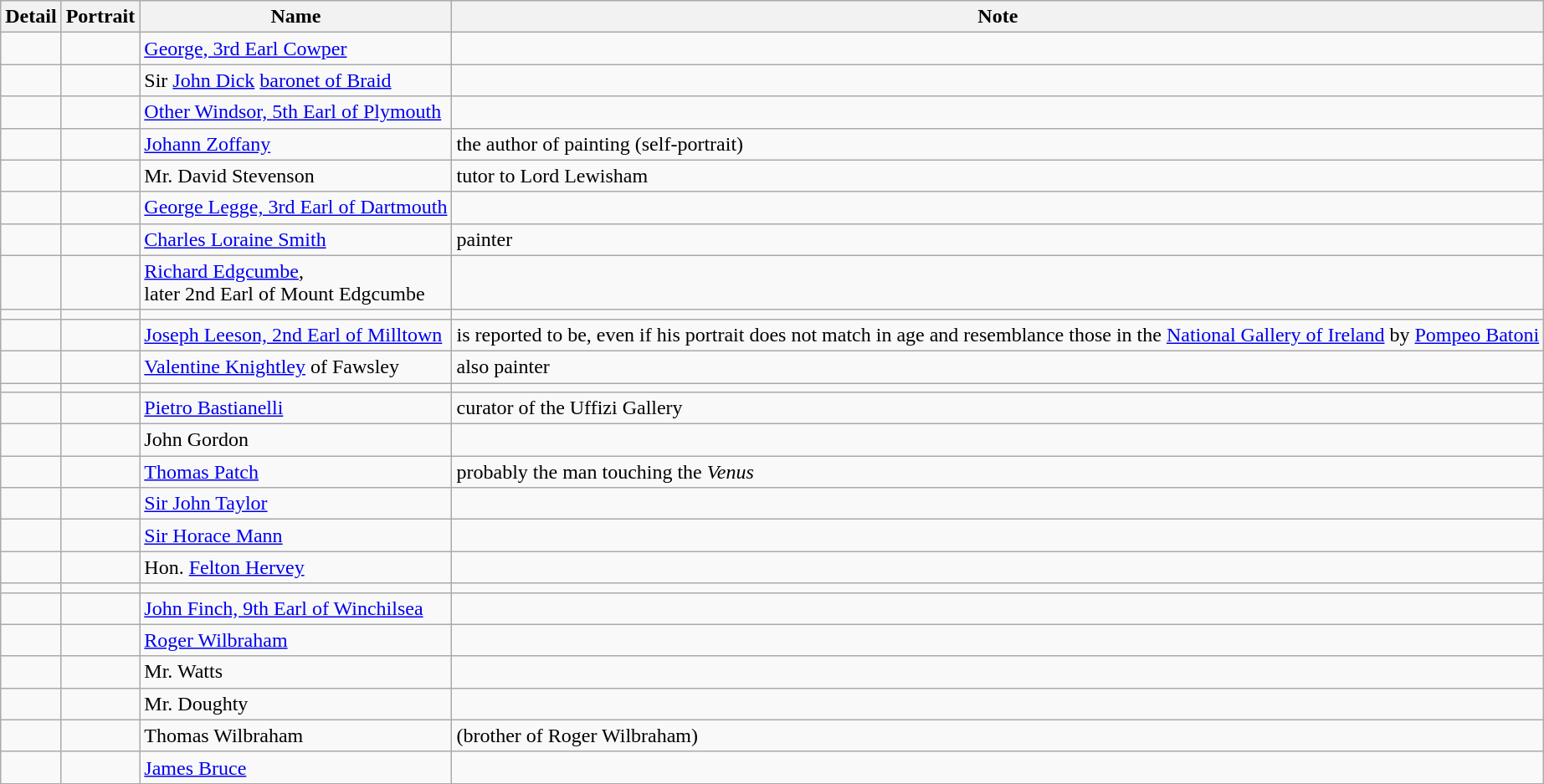<table class="wikitable">
<tr>
<th>Detail</th>
<th>Portrait</th>
<th>Name</th>
<th>Note</th>
</tr>
<tr>
<td></td>
<td></td>
<td><a href='#'>George, 3rd Earl Cowper</a></td>
<td></td>
</tr>
<tr>
<td></td>
<td></td>
<td>Sir <a href='#'>John Dick</a> <a href='#'>baronet of Braid</a></td>
<td></td>
</tr>
<tr>
<td></td>
<td></td>
<td><a href='#'>Other Windsor, 5th Earl of Plymouth</a></td>
<td></td>
</tr>
<tr>
<td></td>
<td></td>
<td><a href='#'>Johann Zoffany</a></td>
<td>the author of painting (self-portrait)</td>
</tr>
<tr>
<td></td>
<td></td>
<td>Mr. David Stevenson</td>
<td>tutor to Lord Lewisham</td>
</tr>
<tr>
<td></td>
<td></td>
<td><a href='#'>George Legge, 3rd Earl of Dartmouth</a></td>
<td></td>
</tr>
<tr>
<td></td>
<td></td>
<td><a href='#'>Charles Loraine Smith</a></td>
<td>painter</td>
</tr>
<tr>
<td></td>
<td></td>
<td><a href='#'>Richard Edgcumbe</a>, <br>later 2nd Earl of Mount Edgcumbe</td>
<td></td>
</tr>
<tr>
<td></td>
<td></td>
<td></td>
<td></td>
</tr>
<tr>
<td></td>
<td></td>
<td><a href='#'>Joseph Leeson, 2nd Earl of Milltown</a></td>
<td>is reported to be, even if his portrait does not match in age and resemblance those in the <a href='#'>National Gallery of Ireland</a> by <a href='#'>Pompeo Batoni</a></td>
</tr>
<tr>
<td></td>
<td></td>
<td><a href='#'>Valentine Knightley</a> of Fawsley</td>
<td>also painter</td>
</tr>
<tr>
<td></td>
<td></td>
<td></td>
<td></td>
</tr>
<tr>
<td></td>
<td></td>
<td><a href='#'>Pietro Bastianelli</a></td>
<td>curator of the Uffizi Gallery</td>
</tr>
<tr>
<td></td>
<td></td>
<td>John Gordon</td>
<td></td>
</tr>
<tr>
<td></td>
<td></td>
<td><a href='#'>Thomas Patch</a></td>
<td>probably the man touching the <em>Venus</em></td>
</tr>
<tr>
<td></td>
<td></td>
<td><a href='#'>Sir John Taylor</a></td>
<td></td>
</tr>
<tr>
<td></td>
<td></td>
<td><a href='#'>Sir Horace Mann</a></td>
<td></td>
</tr>
<tr>
<td></td>
<td></td>
<td>Hon. <a href='#'>Felton Hervey</a></td>
<td></td>
</tr>
<tr>
<td></td>
<td></td>
<td></td>
<td></td>
</tr>
<tr>
<td></td>
<td></td>
<td><a href='#'>John Finch, 9th Earl of Winchilsea</a></td>
<td></td>
</tr>
<tr>
<td></td>
<td></td>
<td><a href='#'>Roger Wilbraham</a></td>
<td></td>
</tr>
<tr>
<td></td>
<td></td>
<td>Mr. Watts</td>
<td></td>
</tr>
<tr>
<td></td>
<td></td>
<td>Mr. Doughty</td>
<td></td>
</tr>
<tr>
<td></td>
<td></td>
<td>Thomas Wilbraham</td>
<td>(brother of Roger Wilbraham)</td>
</tr>
<tr>
<td></td>
<td></td>
<td><a href='#'>James Bruce</a></td>
<td></td>
</tr>
</table>
